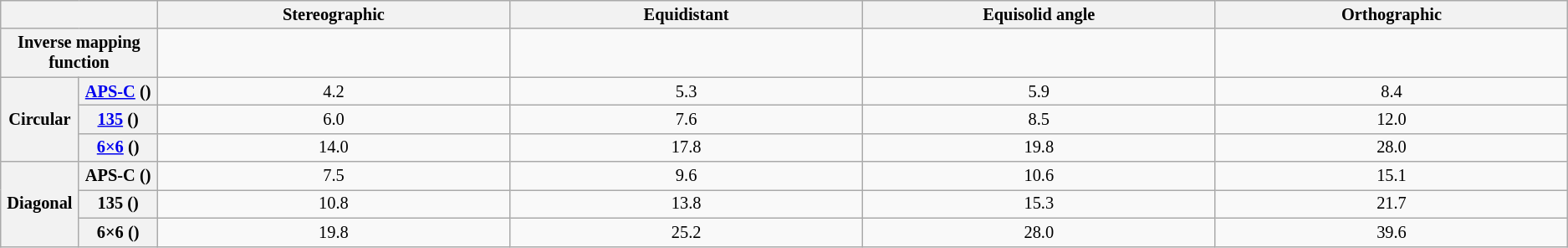<table class=wikitable style="text-align:center;font-size:85%;">
<tr>
<th colspan=2 style="width:10.0%;"> </th>
<th style="width:22.5%;">Stereographic</th>
<th style="width:22.5%;">Equidistant</th>
<th style="width:22.5%;">Equisolid angle</th>
<th style="width:22.5%;">Orthographic</th>
</tr>
<tr>
<th colspan=2>Inverse mapping function</th>
<td></td>
<td></td>
<td></td>
<td></td>
</tr>
<tr>
<th rowspan=3>Circular</th>
<th><a href='#'>APS-C</a> ()</th>
<td>4.2</td>
<td>5.3</td>
<td>5.9</td>
<td>8.4</td>
</tr>
<tr>
<th><a href='#'>135</a> ()</th>
<td>6.0</td>
<td>7.6</td>
<td>8.5</td>
<td>12.0</td>
</tr>
<tr>
<th><a href='#'>6×6</a> ()</th>
<td>14.0</td>
<td>17.8</td>
<td>19.8</td>
<td>28.0</td>
</tr>
<tr>
<th rowspan=3>Diagonal</th>
<th>APS-C ()</th>
<td>7.5</td>
<td>9.6</td>
<td>10.6</td>
<td>15.1</td>
</tr>
<tr>
<th>135 ()</th>
<td>10.8</td>
<td>13.8</td>
<td>15.3</td>
<td>21.7</td>
</tr>
<tr>
<th>6×6 ()</th>
<td>19.8</td>
<td>25.2</td>
<td>28.0</td>
<td>39.6</td>
</tr>
</table>
